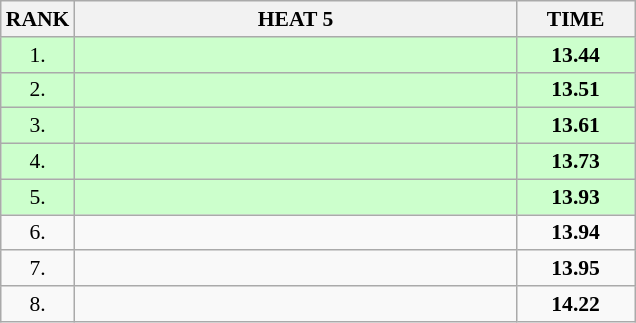<table class="wikitable" style="border-collapse: collapse; font-size: 90%;">
<tr>
<th>RANK</th>
<th style="width: 20em">HEAT 5</th>
<th style="width: 5em">TIME</th>
</tr>
<tr style="background:#ccffcc;">
<td align="center">1.</td>
<td></td>
<td align="center"><strong>13.44</strong></td>
</tr>
<tr style="background:#ccffcc;">
<td align="center">2.</td>
<td></td>
<td align="center"><strong>13.51</strong></td>
</tr>
<tr style="background:#ccffcc;">
<td align="center">3.</td>
<td></td>
<td align="center"><strong>13.61</strong></td>
</tr>
<tr style="background:#ccffcc;">
<td align="center">4.</td>
<td></td>
<td align="center"><strong>13.73</strong></td>
</tr>
<tr style="background:#ccffcc;">
<td align="center">5.</td>
<td></td>
<td align="center"><strong>13.93</strong></td>
</tr>
<tr>
<td align="center">6.</td>
<td></td>
<td align="center"><strong>13.94</strong></td>
</tr>
<tr>
<td align="center">7.</td>
<td></td>
<td align="center"><strong>13.95</strong></td>
</tr>
<tr>
<td align="center">8.</td>
<td></td>
<td align="center"><strong>14.22</strong></td>
</tr>
</table>
